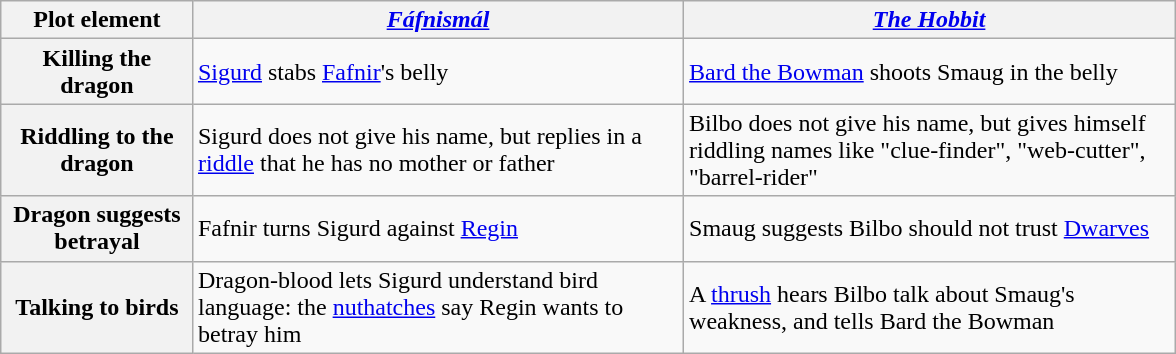<table class="wikitable" style="margin: 1em auto;">
<tr>
<th style="width: 120px;">Plot element</th>
<th style="width: 320px;"><em><a href='#'>Fáfnismál</a></em></th>
<th style="width: 320px;"><em><a href='#'>The Hobbit</a></em></th>
</tr>
<tr>
<th scope="row">Killing the dragon</th>
<td><a href='#'>Sigurd</a> stabs <a href='#'>Fafnir</a>'s belly</td>
<td><a href='#'>Bard the Bowman</a> shoots Smaug in the belly</td>
</tr>
<tr>
<th scope="row">Riddling to the dragon</th>
<td>Sigurd does not give his name, but replies in a <a href='#'>riddle</a> that he has no mother or father</td>
<td>Bilbo does not give his name, but gives himself riddling names like "clue-finder", "web-cutter", "barrel-rider"</td>
</tr>
<tr>
<th scope="row">Dragon suggests betrayal</th>
<td>Fafnir turns Sigurd against <a href='#'>Regin</a></td>
<td>Smaug suggests Bilbo should not trust <a href='#'>Dwarves</a></td>
</tr>
<tr>
<th scope="row">Talking to birds</th>
<td>Dragon-blood lets Sigurd understand bird language: the <a href='#'>nuthatches</a> say Regin wants to betray him</td>
<td>A <a href='#'>thrush</a> hears Bilbo talk about Smaug's weakness, and tells Bard the Bowman</td>
</tr>
</table>
